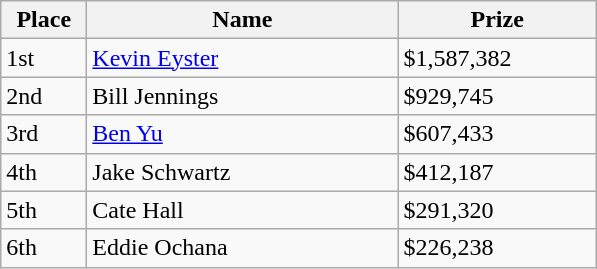<table class="wikitable">
<tr>
<th style="width:50px;">Place</th>
<th style="width:200px;">Name</th>
<th style="width:125px;">Prize</th>
</tr>
<tr>
<td>1st</td>
<td> <a href='#'>Kevin Eyster</a></td>
<td>$1,587,382</td>
</tr>
<tr>
<td>2nd</td>
<td> Bill Jennings</td>
<td>$929,745</td>
</tr>
<tr>
<td>3rd</td>
<td> <a href='#'>Ben Yu</a></td>
<td>$607,433</td>
</tr>
<tr>
<td>4th</td>
<td> Jake Schwartz</td>
<td>$412,187</td>
</tr>
<tr>
<td>5th</td>
<td> Cate Hall</td>
<td>$291,320</td>
</tr>
<tr>
<td>6th</td>
<td> Eddie Ochana</td>
<td>$226,238</td>
</tr>
</table>
